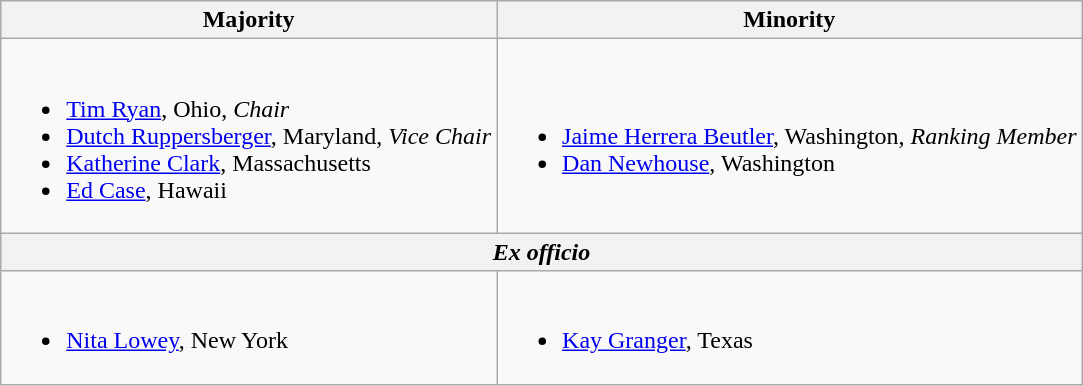<table class=wikitable>
<tr>
<th>Majority</th>
<th>Minority</th>
</tr>
<tr>
<td><br><ul><li><a href='#'>Tim Ryan</a>, Ohio, <em>Chair</em></li><li><a href='#'>Dutch Ruppersberger</a>, Maryland, <em>Vice Chair</em></li><li><a href='#'>Katherine Clark</a>, Massachusetts</li><li><a href='#'>Ed Case</a>, Hawaii</li></ul></td>
<td><br><ul><li><a href='#'>Jaime Herrera Beutler</a>, Washington, <em>Ranking Member</em></li><li><a href='#'>Dan Newhouse</a>, Washington</li></ul></td>
</tr>
<tr>
<th colspan=2><em>Ex officio</em></th>
</tr>
<tr>
<td><br><ul><li><a href='#'>Nita Lowey</a>, New York</li></ul></td>
<td><br><ul><li><a href='#'>Kay Granger</a>, Texas</li></ul></td>
</tr>
</table>
